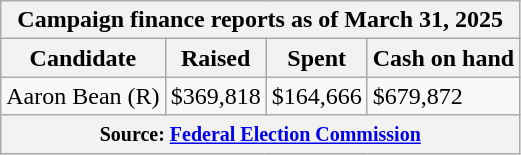<table class="wikitable sortable">
<tr>
<th colspan=4>Campaign finance reports as of March 31, 2025</th>
</tr>
<tr style="text-align:center;">
<th>Candidate</th>
<th>Raised</th>
<th>Spent</th>
<th>Cash on hand</th>
</tr>
<tr>
<td>Aaron Bean (R)</td>
<td>$369,818</td>
<td>$164,666</td>
<td>$679,872</td>
</tr>
<tr>
<th colspan="4"><small>Source: <a href='#'>Federal Election Commission</a></small></th>
</tr>
</table>
